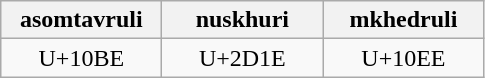<table class="wikitable" style="width:100">
<tr>
<th width="100">asomtavruli</th>
<th width="100">nuskhuri</th>
<th width="100">mkhedruli</th>
</tr>
<tr>
<td align="center">U+10BE</td>
<td align="center">U+2D1E</td>
<td align="center">U+10EE</td>
</tr>
</table>
